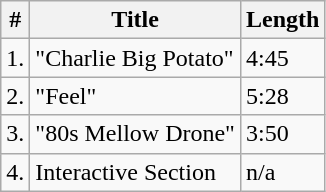<table class="wikitable">
<tr>
<th>#</th>
<th>Title</th>
<th>Length</th>
</tr>
<tr>
<td>1.</td>
<td>"Charlie Big Potato"</td>
<td>4:45</td>
</tr>
<tr>
<td>2.</td>
<td>"Feel"</td>
<td>5:28</td>
</tr>
<tr>
<td>3.</td>
<td>"80s Mellow Drone"</td>
<td>3:50</td>
</tr>
<tr>
<td>4.</td>
<td>Interactive Section</td>
<td>n/a</td>
</tr>
</table>
